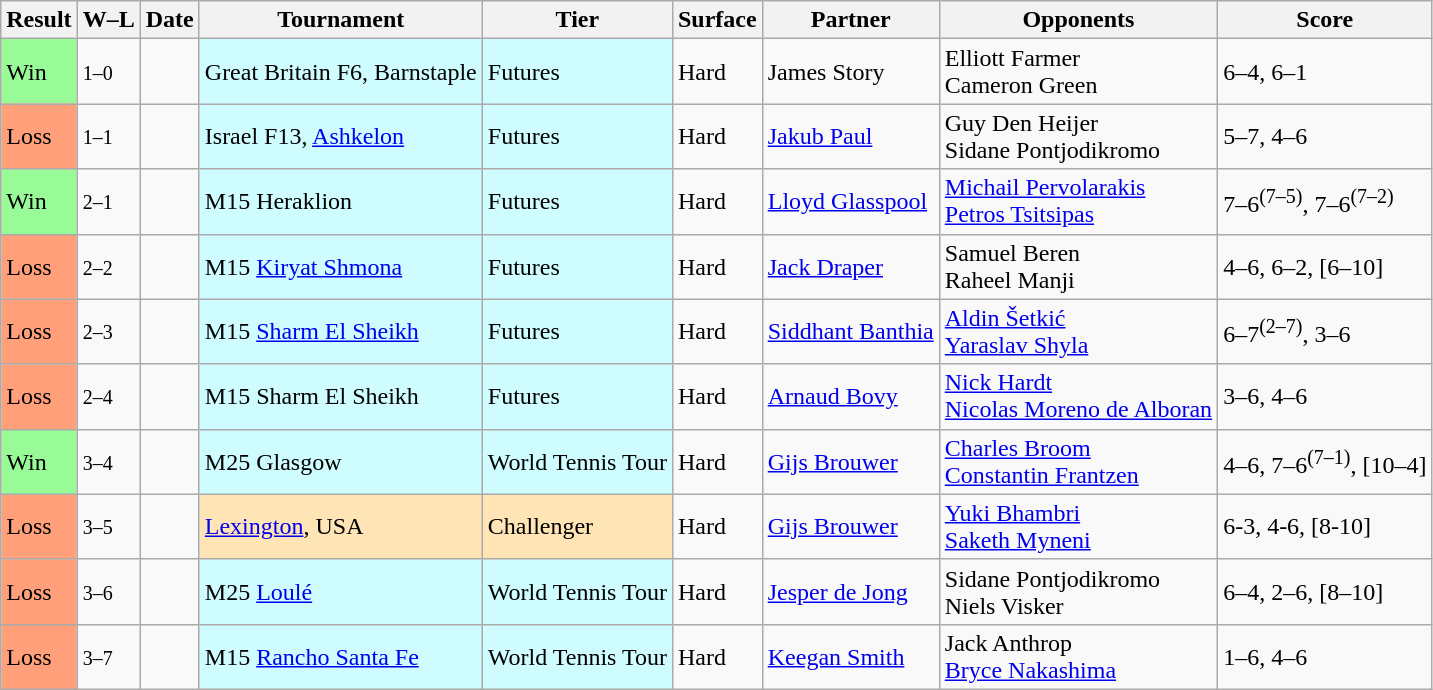<table class="sortable wikitable">
<tr>
<th>Result</th>
<th class="unsortable">W–L</th>
<th>Date</th>
<th>Tournament</th>
<th>Tier</th>
<th>Surface</th>
<th>Partner</th>
<th>Opponents</th>
<th class="unsortable">Score</th>
</tr>
<tr>
<td bgcolor=98FB98>Win</td>
<td><small>1–0</small></td>
<td></td>
<td style="background:#cffcff;">Great Britain F6, Barnstaple</td>
<td style="background:#cffcff;">Futures</td>
<td>Hard</td>
<td> James Story</td>
<td> Elliott Farmer<br> Cameron Green</td>
<td>6–4, 6–1</td>
</tr>
<tr>
<td bgcolor=FFA07A>Loss</td>
<td><small>1–1</small></td>
<td></td>
<td style="background:#cffcff;">Israel F13, <a href='#'>Ashkelon</a></td>
<td style="background:#cffcff;">Futures</td>
<td>Hard</td>
<td> <a href='#'>Jakub Paul</a></td>
<td> Guy Den Heijer<br> Sidane Pontjodikromo</td>
<td>5–7, 4–6</td>
</tr>
<tr>
<td bgcolor=98FB98>Win</td>
<td><small>2–1</small></td>
<td></td>
<td style="background:#cffcff;">M15 Heraklion</td>
<td style="background:#cffcff;">Futures</td>
<td>Hard</td>
<td> <a href='#'>Lloyd Glasspool</a></td>
<td> <a href='#'>Michail Pervolarakis</a><br> <a href='#'>Petros Tsitsipas</a></td>
<td>7–6<sup>(7–5)</sup>, 7–6<sup>(7–2)</sup></td>
</tr>
<tr>
<td bgcolor=FFA07A>Loss</td>
<td><small>2–2</small></td>
<td></td>
<td style="background:#cffcff;">M15 <a href='#'>Kiryat Shmona</a></td>
<td style="background:#cffcff;">Futures</td>
<td>Hard</td>
<td> <a href='#'>Jack Draper</a></td>
<td> Samuel Beren<br> Raheel Manji</td>
<td>4–6, 6–2, [6–10]</td>
</tr>
<tr>
<td bgcolor=FFA07A>Loss</td>
<td><small>2–3</small></td>
<td></td>
<td style="background:#cffcff;">M15 <a href='#'>Sharm El Sheikh</a></td>
<td style="background:#cffcff;">Futures</td>
<td>Hard</td>
<td> <a href='#'>Siddhant Banthia</a></td>
<td> <a href='#'>Aldin Šetkić</a><br> <a href='#'>Yaraslav Shyla</a></td>
<td>6–7<sup>(2–7)</sup>, 3–6</td>
</tr>
<tr>
<td bgcolor=FFA07A>Loss</td>
<td><small>2–4</small></td>
<td></td>
<td style="background:#cffcff;">M15 Sharm El Sheikh</td>
<td style="background:#cffcff;">Futures</td>
<td>Hard</td>
<td> <a href='#'>Arnaud Bovy</a></td>
<td> <a href='#'>Nick Hardt</a><br> <a href='#'>Nicolas Moreno de Alboran</a></td>
<td>3–6, 4–6</td>
</tr>
<tr>
<td bgcolor=98FB98>Win</td>
<td><small>3–4</small></td>
<td></td>
<td style="background:#cffcff;">M25 Glasgow</td>
<td style="background:#cffcff;">World Tennis Tour</td>
<td>Hard</td>
<td> <a href='#'>Gijs Brouwer</a></td>
<td> <a href='#'>Charles Broom</a><br> <a href='#'>Constantin Frantzen</a></td>
<td>4–6, 7–6<sup>(7–1)</sup>, [10–4]</td>
</tr>
<tr>
<td bgcolor=FFA07A>Loss</td>
<td><small>3–5</small></td>
<td><a href='#'></a></td>
<td bgcolor=moccasin><a href='#'>Lexington</a>, USA</td>
<td bgcolor=moccasin>Challenger</td>
<td>Hard</td>
<td> <a href='#'>Gijs Brouwer</a></td>
<td> <a href='#'>Yuki Bhambri</a><br> <a href='#'>Saketh Myneni</a></td>
<td>6-3, 4-6, [8-10]</td>
</tr>
<tr>
<td bgcolor=FFA07A>Loss</td>
<td><small>3–6</small></td>
<td></td>
<td style="background:#cffcff;">M25 <a href='#'>Loulé</a></td>
<td style="background:#cffcff;">World Tennis Tour</td>
<td>Hard</td>
<td> <a href='#'>Jesper de Jong</a></td>
<td> Sidane Pontjodikromo<br> Niels Visker</td>
<td>6–4, 2–6, [8–10]</td>
</tr>
<tr>
<td bgcolor=FFA07A>Loss</td>
<td><small>3–7</small></td>
<td></td>
<td style="background:#cffcff;">M15 <a href='#'>Rancho Santa Fe</a></td>
<td style="background:#cffcff;">World Tennis Tour</td>
<td>Hard</td>
<td> <a href='#'>Keegan Smith</a></td>
<td> Jack Anthrop<br> <a href='#'>Bryce Nakashima</a></td>
<td>1–6, 4–6</td>
</tr>
</table>
